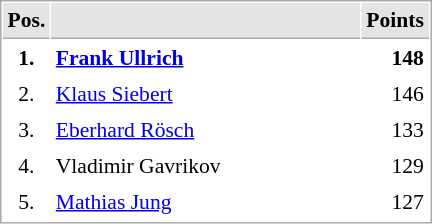<table cellspacing="1" cellpadding="3" style="border:1px solid #AAAAAA;font-size:90%">
<tr bgcolor="#E4E4E4">
<th style="border-bottom:1px solid #AAAAAA" width=10>Pos.</th>
<th style="border-bottom:1px solid #AAAAAA" width=200></th>
<th style="border-bottom:1px solid #AAAAAA" width=20>Points</th>
</tr>
<tr>
<td align="center"><strong>1.</strong></td>
<td> <strong><a href='#'>Frank Ullrich</a></strong></td>
<td align="right"><strong>148</strong></td>
</tr>
<tr>
<td align="center">2.</td>
<td> <a href='#'>Klaus Siebert</a></td>
<td align="right">146</td>
</tr>
<tr>
<td align="center">3.</td>
<td> <a href='#'>Eberhard Rösch</a></td>
<td align="right">133</td>
</tr>
<tr>
<td align="center">4.</td>
<td> Vladimir Gavrikov</td>
<td align="right">129</td>
</tr>
<tr>
<td align="center">5.</td>
<td> <a href='#'>Mathias Jung</a></td>
<td align="right">127</td>
</tr>
<tr>
</tr>
</table>
